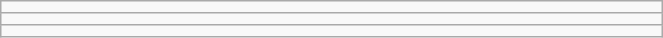<table class="wikitable" style=" text-align:center; font-size:110%;" width="35%">
<tr>
<td></td>
</tr>
<tr>
<td></td>
</tr>
<tr>
<td></td>
</tr>
</table>
